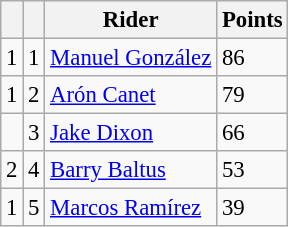<table class="wikitable" style="font-size: 95%;">
<tr>
<th></th>
<th></th>
<th>Rider</th>
<th>Points</th>
</tr>
<tr>
<td> 1</td>
<td align=center>1</td>
<td> <a href='#'>Manuel González</a></td>
<td align=left>86</td>
</tr>
<tr>
<td> 1</td>
<td align=center>2</td>
<td> <a href='#'>Arón Canet</a></td>
<td align=left>79</td>
</tr>
<tr>
<td></td>
<td align=center>3</td>
<td> <a href='#'>Jake Dixon</a></td>
<td align=left>66</td>
</tr>
<tr>
<td> 2</td>
<td align=center>4</td>
<td> <a href='#'>Barry Baltus</a></td>
<td align=left>53</td>
</tr>
<tr>
<td> 1</td>
<td align=center>5</td>
<td> <a href='#'>Marcos Ramírez</a></td>
<td align=left>39</td>
</tr>
</table>
